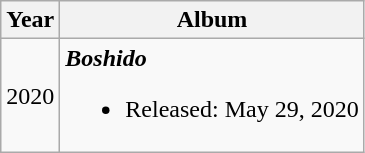<table class="wikitable">
<tr>
<th>Year</th>
<th>Album</th>
</tr>
<tr>
<td>2020</td>
<td><strong><em>Boshido</em></strong><br><ul><li>Released: May 29, 2020</li></ul></td>
</tr>
</table>
